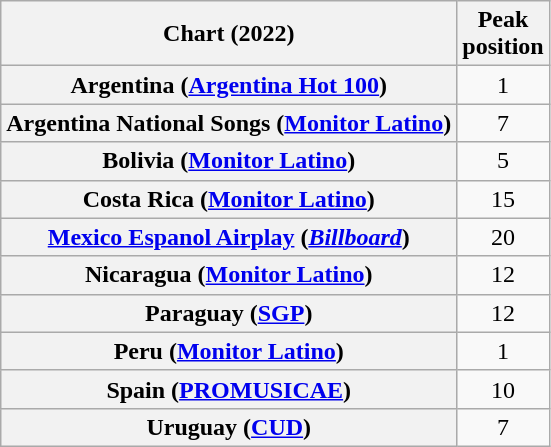<table class="wikitable sortable plainrowheaders" style="text-align:center">
<tr>
<th scope="col">Chart (2022)</th>
<th scope="col">Peak<br>position</th>
</tr>
<tr>
<th scope="row">Argentina (<a href='#'>Argentina Hot 100</a>)</th>
<td>1</td>
</tr>
<tr>
<th scope="row">Argentina National Songs (<a href='#'>Monitor Latino</a>)</th>
<td>7</td>
</tr>
<tr>
<th scope="row">Bolivia (<a href='#'>Monitor Latino</a>)</th>
<td>5</td>
</tr>
<tr>
<th scope="row">Costa Rica (<a href='#'>Monitor Latino</a>)</th>
<td>15</td>
</tr>
<tr>
<th scope="row"><a href='#'>Mexico Espanol Airplay</a> (<em><a href='#'>Billboard</a></em>)</th>
<td>20</td>
</tr>
<tr>
<th scope="row">Nicaragua (<a href='#'>Monitor Latino</a>)</th>
<td>12</td>
</tr>
<tr>
<th scope="row">Paraguay (<a href='#'>SGP</a>)</th>
<td>12</td>
</tr>
<tr>
<th scope="row">Peru (<a href='#'>Monitor Latino</a>)</th>
<td>1</td>
</tr>
<tr>
<th scope="row">Spain (<a href='#'>PROMUSICAE</a>)</th>
<td>10</td>
</tr>
<tr>
<th scope="row">Uruguay (<a href='#'>CUD</a>)</th>
<td>7</td>
</tr>
</table>
